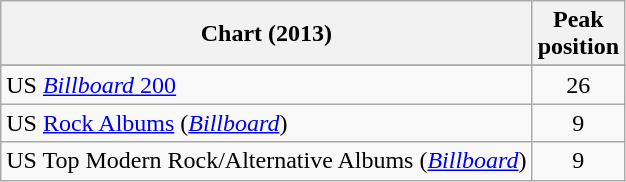<table class="wikitable sortable">
<tr>
<th>Chart (2013)</th>
<th>Peak<br>position</th>
</tr>
<tr>
</tr>
<tr>
</tr>
<tr>
</tr>
<tr>
</tr>
<tr>
</tr>
<tr>
</tr>
<tr>
</tr>
<tr>
</tr>
<tr>
<td>US <a href='#'><em>Billboard</em> 200</a></td>
<td align=center>26</td>
</tr>
<tr>
<td>US <a href='#'>Rock Albums</a> (<em><a href='#'>Billboard</a></em>)</td>
<td align=center>9</td>
</tr>
<tr>
<td>US Top Modern Rock/Alternative Albums (<em><a href='#'>Billboard</a></em>)</td>
<td align=center>9</td>
</tr>
</table>
